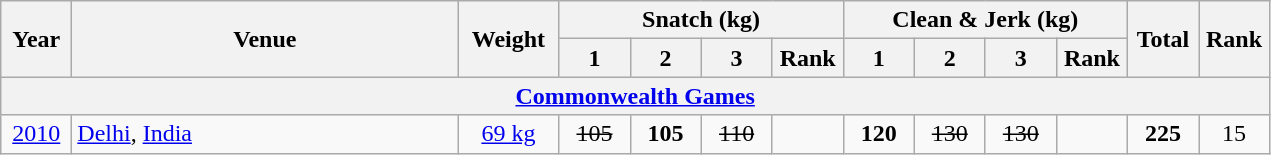<table class = "wikitable" style="text-align:center;">
<tr>
<th rowspan=2 width=40>Year</th>
<th rowspan=2 width=250>Venue</th>
<th rowspan=2 width=60>Weight</th>
<th colspan=4>Snatch (kg)</th>
<th colspan=4>Clean & Jerk (kg)</th>
<th rowspan=2 width=40>Total</th>
<th rowspan=2 width=40>Rank</th>
</tr>
<tr>
<th width=40>1</th>
<th width=40>2</th>
<th width=40>3</th>
<th width=40>Rank</th>
<th width=40>1</th>
<th width=40>2</th>
<th width=40>3</th>
<th width=40>Rank</th>
</tr>
<tr>
<th colspan=13><a href='#'>Commonwealth Games</a></th>
</tr>
<tr>
<td><a href='#'>2010</a></td>
<td align=left> <a href='#'>Delhi</a>, <a href='#'>India</a></td>
<td><a href='#'>69 kg</a></td>
<td><s>105</s></td>
<td><strong>105</strong></td>
<td><s>110</s></td>
<td></td>
<td><strong>120</strong></td>
<td><s>130</s></td>
<td><s>130</s></td>
<td></td>
<td><strong>225</strong></td>
<td>15</td>
</tr>
</table>
